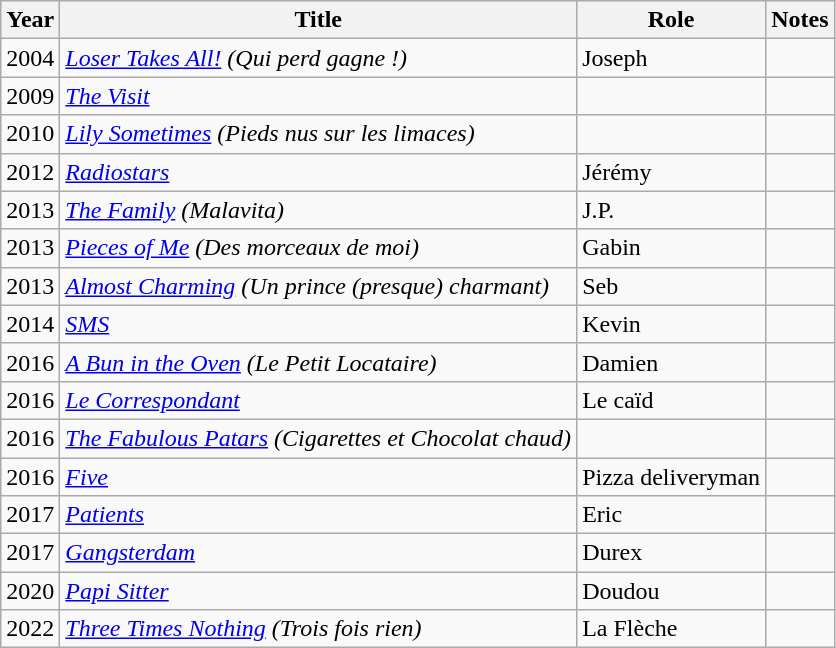<table class="wikitable">
<tr>
<th>Year</th>
<th>Title</th>
<th>Role</th>
<th>Notes</th>
</tr>
<tr>
<td>2004</td>
<td><em><a href='#'>Loser Takes All!</a> (Qui perd gagne !)</em></td>
<td>Joseph</td>
<td></td>
</tr>
<tr>
<td>2009</td>
<td><em><a href='#'>The Visit</a></em></td>
<td></td>
<td></td>
</tr>
<tr>
<td>2010</td>
<td><em><a href='#'>Lily Sometimes</a> (Pieds nus sur les limaces)</em></td>
<td></td>
<td></td>
</tr>
<tr>
<td>2012</td>
<td><em><a href='#'>Radiostars</a></em></td>
<td>Jérémy</td>
<td></td>
</tr>
<tr>
<td>2013</td>
<td><em><a href='#'>The Family</a> (Malavita)</em></td>
<td>J.P.</td>
<td></td>
</tr>
<tr>
<td>2013</td>
<td><em><a href='#'>Pieces of Me</a> (Des morceaux de moi)</em></td>
<td>Gabin</td>
<td></td>
</tr>
<tr>
<td>2013</td>
<td><em><a href='#'>Almost Charming</a> (Un prince (presque) charmant)</em></td>
<td>Seb</td>
<td></td>
</tr>
<tr>
<td>2014</td>
<td><em><a href='#'>SMS</a></em></td>
<td>Kevin</td>
<td></td>
</tr>
<tr>
<td>2016</td>
<td><em><a href='#'>A Bun in the Oven</a> (Le Petit Locataire)</em></td>
<td>Damien</td>
<td></td>
</tr>
<tr>
<td>2016</td>
<td><em><a href='#'>Le Correspondant</a></em></td>
<td>Le caïd</td>
<td></td>
</tr>
<tr>
<td>2016</td>
<td><em><a href='#'>The Fabulous Patars</a> (Cigarettes et Chocolat chaud)</em></td>
<td></td>
<td></td>
</tr>
<tr>
<td>2016</td>
<td><em><a href='#'>Five</a></em></td>
<td>Pizza deliveryman</td>
</tr>
<tr>
<td>2017</td>
<td><em><a href='#'>Patients</a></em></td>
<td>Eric</td>
<td></td>
</tr>
<tr>
<td>2017</td>
<td><em><a href='#'>Gangsterdam</a></em></td>
<td>Durex</td>
<td></td>
</tr>
<tr>
<td>2020</td>
<td><em><a href='#'>Papi Sitter</a></em></td>
<td>Doudou</td>
<td></td>
</tr>
<tr>
<td>2022</td>
<td><em><a href='#'>Three Times Nothing</a> (Trois fois rien)</em></td>
<td>La Flèche</td>
<td></td>
</tr>
</table>
